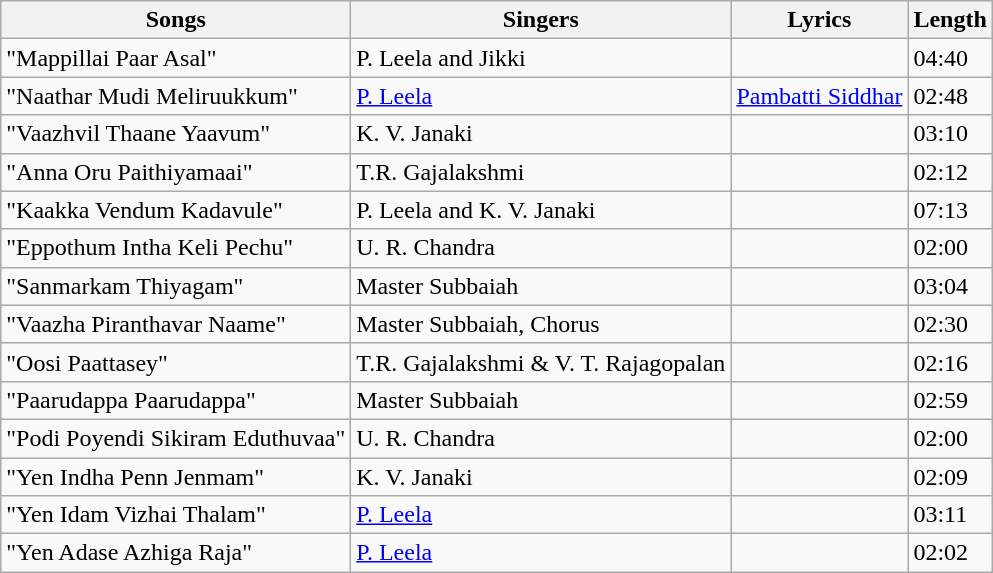<table class="wikitable">
<tr>
<th>Songs</th>
<th>Singers</th>
<th>Lyrics</th>
<th>Length</th>
</tr>
<tr>
<td>"Mappillai Paar Asal"</td>
<td>P. Leela and Jikki</td>
<td></td>
<td>04:40</td>
</tr>
<tr>
<td>"Naathar Mudi Meliruukkum"</td>
<td><a href='#'>P. Leela</a></td>
<td><a href='#'>Pambatti Siddhar</a></td>
<td>02:48</td>
</tr>
<tr>
<td>"Vaazhvil Thaane Yaavum"</td>
<td>K. V. Janaki</td>
<td></td>
<td>03:10</td>
</tr>
<tr>
<td>"Anna Oru Paithiyamaai"</td>
<td>T.R. Gajalakshmi</td>
<td></td>
<td>02:12</td>
</tr>
<tr>
<td>"Kaakka Vendum Kadavule"</td>
<td>P. Leela and K. V. Janaki</td>
<td></td>
<td>07:13</td>
</tr>
<tr>
<td>"Eppothum Intha Keli Pechu"</td>
<td>U. R. Chandra</td>
<td></td>
<td>02:00</td>
</tr>
<tr>
<td>"Sanmarkam Thiyagam"</td>
<td>Master Subbaiah</td>
<td></td>
<td>03:04</td>
</tr>
<tr>
<td>"Vaazha Piranthavar Naame"</td>
<td>Master Subbaiah, Chorus</td>
<td></td>
<td>02:30</td>
</tr>
<tr>
<td>"Oosi Paattasey"</td>
<td>T.R. Gajalakshmi & V. T. Rajagopalan</td>
<td></td>
<td>02:16</td>
</tr>
<tr>
<td>"Paarudappa Paarudappa"</td>
<td>Master Subbaiah</td>
<td></td>
<td>02:59</td>
</tr>
<tr>
<td>"Podi Poyendi Sikiram Eduthuvaa"</td>
<td>U. R. Chandra</td>
<td></td>
<td>02:00</td>
</tr>
<tr>
<td>"Yen Indha Penn Jenmam"</td>
<td>K. V. Janaki</td>
<td></td>
<td>02:09</td>
</tr>
<tr>
<td>"Yen Idam Vizhai Thalam"</td>
<td><a href='#'>P. Leela</a></td>
<td></td>
<td>03:11</td>
</tr>
<tr>
<td>"Yen Adase Azhiga Raja"</td>
<td><a href='#'>P. Leela</a></td>
<td></td>
<td>02:02</td>
</tr>
</table>
